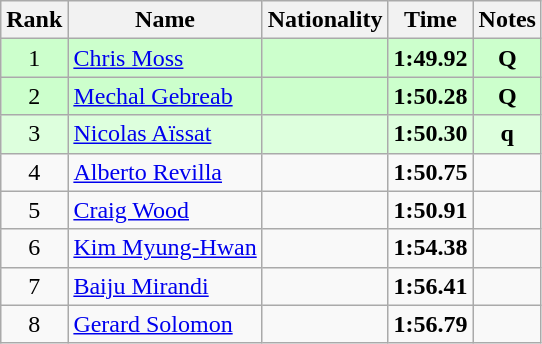<table class="wikitable sortable" style="text-align:center">
<tr>
<th>Rank</th>
<th>Name</th>
<th>Nationality</th>
<th>Time</th>
<th>Notes</th>
</tr>
<tr bgcolor=ccffcc>
<td>1</td>
<td align=left><a href='#'>Chris Moss</a></td>
<td align=left></td>
<td><strong>1:49.92</strong></td>
<td><strong>Q</strong></td>
</tr>
<tr bgcolor=ccffcc>
<td>2</td>
<td align=left><a href='#'>Mechal Gebreab</a></td>
<td align=left></td>
<td><strong>1:50.28</strong></td>
<td><strong>Q</strong></td>
</tr>
<tr bgcolor=ddffdd>
<td>3</td>
<td align=left><a href='#'>Nicolas Aïssat</a></td>
<td align=left></td>
<td><strong>1:50.30</strong></td>
<td><strong>q</strong></td>
</tr>
<tr>
<td>4</td>
<td align=left><a href='#'>Alberto Revilla</a></td>
<td align=left></td>
<td><strong>1:50.75</strong></td>
<td></td>
</tr>
<tr>
<td>5</td>
<td align=left><a href='#'>Craig Wood</a></td>
<td align=left></td>
<td><strong>1:50.91</strong></td>
<td></td>
</tr>
<tr>
<td>6</td>
<td align=left><a href='#'>Kim Myung-Hwan</a></td>
<td align=left></td>
<td><strong>1:54.38</strong></td>
<td></td>
</tr>
<tr>
<td>7</td>
<td align=left><a href='#'>Baiju Mirandi</a></td>
<td align=left></td>
<td><strong>1:56.41</strong></td>
<td></td>
</tr>
<tr>
<td>8</td>
<td align=left><a href='#'>Gerard Solomon</a></td>
<td align=left></td>
<td><strong>1:56.79</strong></td>
<td></td>
</tr>
</table>
